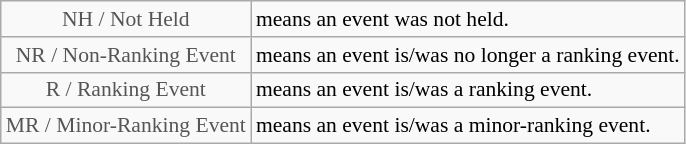<table class="wikitable" style="font-size:90%">
<tr>
<td style="text-align:center; color:#555555;" colspan="4">NH / Not Held</td>
<td>means an event was not held.</td>
</tr>
<tr>
<td style="text-align:center; color:#555555;" colspan="4">NR / Non-Ranking Event</td>
<td>means an event is/was no longer a ranking event.</td>
</tr>
<tr>
<td style="text-align:center; color:#555555;" colspan="4">R / Ranking Event</td>
<td>means an event is/was a ranking event.</td>
</tr>
<tr>
<td style="text-align:center; color:#555555;" colspan="4">MR / Minor-Ranking Event</td>
<td>means an event is/was a minor-ranking event.</td>
</tr>
</table>
